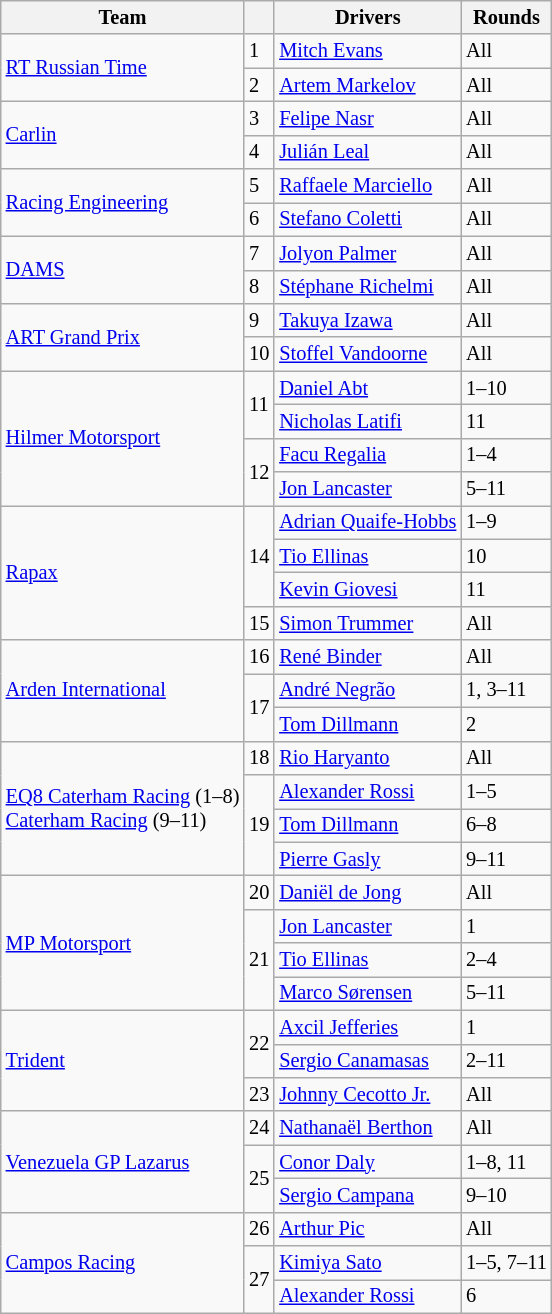<table class="wikitable" style="font-size: 85%">
<tr>
<th>Team</th>
<th></th>
<th>Drivers</th>
<th>Rounds</th>
</tr>
<tr>
<td rowspan=2> <a href='#'>RT Russian Time</a></td>
<td>1</td>
<td> <a href='#'>Mitch Evans</a></td>
<td>All</td>
</tr>
<tr>
<td>2</td>
<td> <a href='#'>Artem Markelov</a></td>
<td>All</td>
</tr>
<tr>
<td rowspan=2> <a href='#'>Carlin</a></td>
<td>3</td>
<td> <a href='#'>Felipe Nasr</a></td>
<td>All</td>
</tr>
<tr>
<td>4</td>
<td> <a href='#'>Julián Leal</a></td>
<td>All</td>
</tr>
<tr>
<td rowspan=2> <a href='#'>Racing Engineering</a></td>
<td>5</td>
<td> <a href='#'>Raffaele Marciello</a></td>
<td>All</td>
</tr>
<tr>
<td>6</td>
<td> <a href='#'>Stefano Coletti</a></td>
<td>All</td>
</tr>
<tr>
<td rowspan=2> <a href='#'>DAMS</a></td>
<td>7</td>
<td> <a href='#'>Jolyon Palmer</a></td>
<td>All</td>
</tr>
<tr>
<td>8</td>
<td> <a href='#'>Stéphane Richelmi</a></td>
<td>All</td>
</tr>
<tr>
<td rowspan=2> <a href='#'>ART Grand Prix</a></td>
<td>9</td>
<td> <a href='#'>Takuya Izawa</a></td>
<td>All</td>
</tr>
<tr>
<td>10</td>
<td> <a href='#'>Stoffel Vandoorne</a></td>
<td>All</td>
</tr>
<tr>
<td rowspan=4> <a href='#'>Hilmer Motorsport</a></td>
<td rowspan=2>11</td>
<td> <a href='#'>Daniel Abt</a></td>
<td>1–10</td>
</tr>
<tr>
<td> <a href='#'>Nicholas Latifi</a></td>
<td>11</td>
</tr>
<tr>
<td rowspan=2>12</td>
<td> <a href='#'>Facu Regalia</a></td>
<td>1–4</td>
</tr>
<tr>
<td> <a href='#'>Jon Lancaster</a></td>
<td>5–11</td>
</tr>
<tr>
<td rowspan=4> <a href='#'>Rapax</a></td>
<td rowspan=3>14</td>
<td> <a href='#'>Adrian Quaife-Hobbs</a></td>
<td>1–9</td>
</tr>
<tr>
<td> <a href='#'>Tio Ellinas</a></td>
<td>10</td>
</tr>
<tr>
<td> <a href='#'>Kevin Giovesi</a></td>
<td>11</td>
</tr>
<tr>
<td>15</td>
<td> <a href='#'>Simon Trummer</a></td>
<td>All</td>
</tr>
<tr>
<td rowspan=3> <a href='#'>Arden International</a></td>
<td>16</td>
<td> <a href='#'>René Binder</a></td>
<td>All</td>
</tr>
<tr>
<td rowspan=2>17</td>
<td> <a href='#'>André Negrão</a></td>
<td>1, 3–11</td>
</tr>
<tr>
<td> <a href='#'>Tom Dillmann</a></td>
<td>2</td>
</tr>
<tr>
<td rowspan=4 nowrap> <a href='#'>EQ8 Caterham Racing</a> (1–8) <br>  <a href='#'>Caterham Racing</a> (9–11)</td>
<td>18</td>
<td> <a href='#'>Rio Haryanto</a></td>
<td>All</td>
</tr>
<tr>
<td rowspan=3>19</td>
<td> <a href='#'>Alexander Rossi</a></td>
<td>1–5</td>
</tr>
<tr>
<td> <a href='#'>Tom Dillmann</a></td>
<td>6–8</td>
</tr>
<tr>
<td> <a href='#'>Pierre Gasly</a></td>
<td>9–11</td>
</tr>
<tr>
<td rowspan=4> <a href='#'>MP Motorsport</a></td>
<td>20</td>
<td> <a href='#'>Daniël de Jong</a></td>
<td>All</td>
</tr>
<tr>
<td rowspan=3>21</td>
<td> <a href='#'>Jon Lancaster</a></td>
<td>1</td>
</tr>
<tr>
<td> <a href='#'>Tio Ellinas</a></td>
<td>2–4</td>
</tr>
<tr>
<td> <a href='#'>Marco Sørensen</a></td>
<td>5–11</td>
</tr>
<tr>
<td rowspan=3> <a href='#'>Trident</a></td>
<td rowspan=2>22</td>
<td> <a href='#'>Axcil Jefferies</a></td>
<td>1</td>
</tr>
<tr>
<td> <a href='#'>Sergio Canamasas</a></td>
<td>2–11</td>
</tr>
<tr>
<td>23</td>
<td> <a href='#'>Johnny Cecotto Jr.</a></td>
<td>All</td>
</tr>
<tr>
<td rowspan=3> <a href='#'>Venezuela GP Lazarus</a></td>
<td>24</td>
<td> <a href='#'>Nathanaël Berthon</a></td>
<td>All</td>
</tr>
<tr>
<td rowspan=2>25</td>
<td> <a href='#'>Conor Daly</a></td>
<td>1–8, 11</td>
</tr>
<tr>
<td> <a href='#'>Sergio Campana</a></td>
<td>9–10</td>
</tr>
<tr>
<td rowspan=3> <a href='#'>Campos Racing</a></td>
<td>26</td>
<td> <a href='#'>Arthur Pic</a></td>
<td>All</td>
</tr>
<tr>
<td rowspan=2>27</td>
<td> <a href='#'>Kimiya Sato</a></td>
<td>1–5, 7–11</td>
</tr>
<tr>
<td> <a href='#'>Alexander Rossi</a></td>
<td>6</td>
</tr>
</table>
